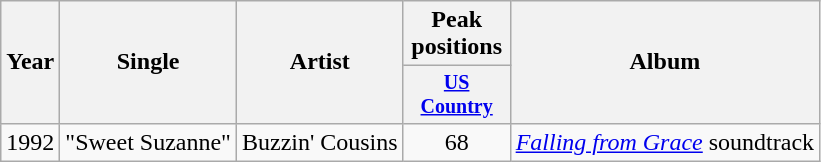<table class="wikitable" style="text-align:center;">
<tr>
<th rowspan="2">Year</th>
<th rowspan="2">Single</th>
<th rowspan="2">Artist</th>
<th>Peak positions</th>
<th rowspan="2">Album</th>
</tr>
<tr style="font-size:smaller;">
<th style="width:65px;"><a href='#'>US Country</a></th>
</tr>
<tr>
<td>1992</td>
<td style="text-align:left;">"Sweet Suzanne"</td>
<td>Buzzin' Cousins</td>
<td>68</td>
<td style="text-align:left;"><em><a href='#'>Falling from Grace</a></em> soundtrack</td>
</tr>
</table>
